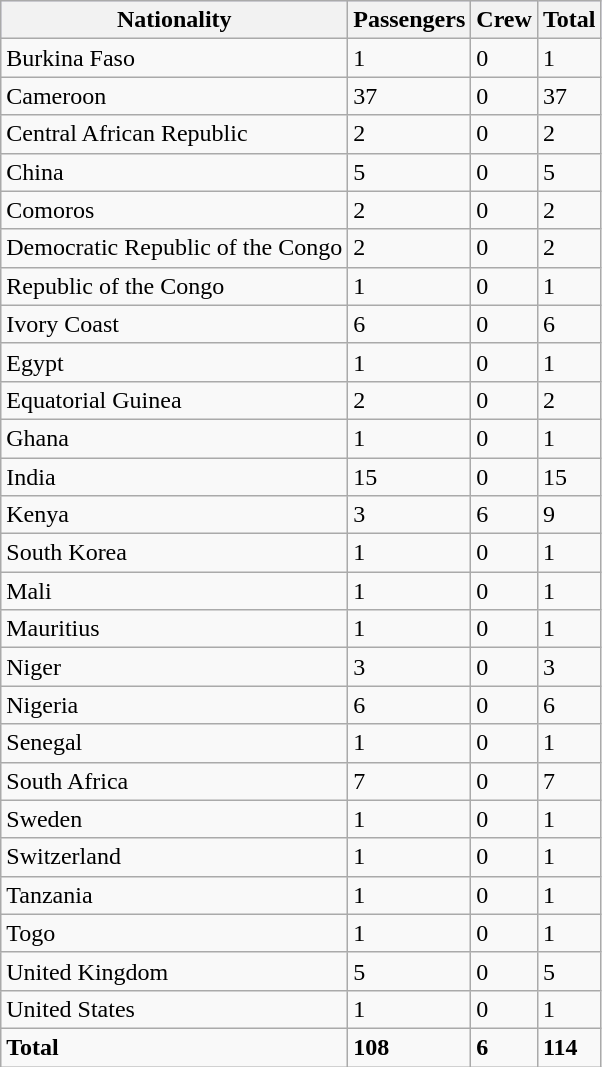<table class="wikitable sortable">
<tr style="background:#ccf;">
<th>Nationality</th>
<th>Passengers</th>
<th>Crew</th>
<th>Total</th>
</tr>
<tr valign=top>
<td align=left>Burkina Faso</td>
<td>1</td>
<td>0</td>
<td>1</td>
</tr>
<tr valign=top>
<td align=left>Cameroon</td>
<td>37</td>
<td>0</td>
<td>37</td>
</tr>
<tr valign=top>
<td align=left>Central African Republic</td>
<td>2</td>
<td>0</td>
<td>2</td>
</tr>
<tr valign=top>
<td align=left>China</td>
<td>5</td>
<td>0</td>
<td>5</td>
</tr>
<tr valign=top>
<td align=left>Comoros</td>
<td>2</td>
<td>0</td>
<td>2</td>
</tr>
<tr valign=top>
<td align=left>Democratic Republic of the Congo</td>
<td>2</td>
<td>0</td>
<td>2</td>
</tr>
<tr valign=top>
<td align=left>Republic of the Congo</td>
<td>1</td>
<td>0</td>
<td>1</td>
</tr>
<tr valign=top>
<td align=left>Ivory Coast</td>
<td>6</td>
<td>0</td>
<td>6</td>
</tr>
<tr valign=top>
<td align=left>Egypt</td>
<td>1</td>
<td>0</td>
<td>1</td>
</tr>
<tr valign=top>
<td align=left>Equatorial Guinea</td>
<td>2</td>
<td>0</td>
<td>2</td>
</tr>
<tr valign=top>
<td align=left>Ghana</td>
<td>1</td>
<td>0</td>
<td>1</td>
</tr>
<tr valign=top>
<td align=left>India</td>
<td>15</td>
<td>0</td>
<td>15</td>
</tr>
<tr valign=top>
<td align=left>Kenya</td>
<td>3</td>
<td>6</td>
<td>9</td>
</tr>
<tr valign=top>
<td align=left>South Korea</td>
<td>1</td>
<td>0</td>
<td>1</td>
</tr>
<tr valign=top>
<td align=left>Mali</td>
<td>1</td>
<td>0</td>
<td>1</td>
</tr>
<tr valign=top>
<td align=left>Mauritius</td>
<td>1</td>
<td>0</td>
<td>1</td>
</tr>
<tr valign=top>
<td align=left>Niger</td>
<td>3</td>
<td>0</td>
<td>3</td>
</tr>
<tr valign=top>
<td align=left>Nigeria</td>
<td>6</td>
<td>0</td>
<td>6</td>
</tr>
<tr valign=top>
<td align=left>Senegal</td>
<td>1</td>
<td>0</td>
<td>1</td>
</tr>
<tr valign=top>
<td align=left>South Africa</td>
<td>7</td>
<td>0</td>
<td>7</td>
</tr>
<tr valign=top>
<td align=left>Sweden</td>
<td>1</td>
<td>0</td>
<td>1</td>
</tr>
<tr valign=top>
<td align=left>Switzerland</td>
<td>1</td>
<td>0</td>
<td>1</td>
</tr>
<tr valign=top>
<td align=left>Tanzania</td>
<td>1</td>
<td>0</td>
<td>1</td>
</tr>
<tr valign=top>
<td align=left>Togo</td>
<td>1</td>
<td>0</td>
<td>1</td>
</tr>
<tr valign=top>
<td align=left>United Kingdom</td>
<td>5</td>
<td>0</td>
<td>5</td>
</tr>
<tr valign=top>
<td align=left>United States</td>
<td>1</td>
<td>0</td>
<td>1</td>
</tr>
<tr =top class="sortbottom">
<td><strong>Total</strong></td>
<td><strong>108</strong></td>
<td><strong>6</strong></td>
<td><strong>114</strong></td>
</tr>
</table>
